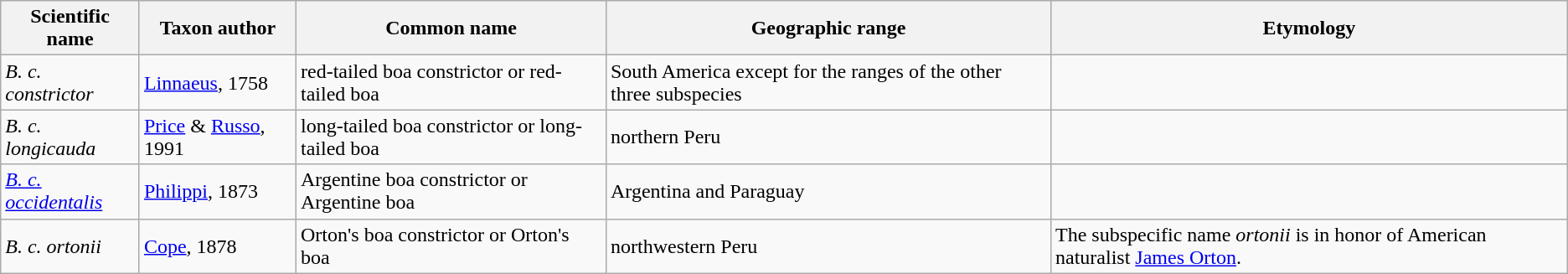<table class="wikitable">
<tr>
<th>Scientific name</th>
<th>Taxon author</th>
<th>Common name</th>
<th>Geographic range</th>
<th>Etymology</th>
</tr>
<tr>
<td><em>B. c. constrictor</em></td>
<td><a href='#'>Linnaeus</a>, 1758</td>
<td>red-tailed boa constrictor or red-tailed boa</td>
<td>South America except for the ranges of the other three subspecies</td>
<td></td>
</tr>
<tr>
<td><em>B. c. longicauda</em></td>
<td><a href='#'>Price</a> & <a href='#'>Russo</a>, 1991</td>
<td>long-tailed boa constrictor or long-tailed boa</td>
<td>northern Peru</td>
<td></td>
</tr>
<tr>
<td><em><a href='#'>B. c. occidentalis</a></em></td>
<td><a href='#'>Philippi</a>, 1873</td>
<td>Argentine boa constrictor or Argentine boa</td>
<td>Argentina and Paraguay</td>
<td></td>
</tr>
<tr>
<td><em>B. c. ortonii</em></td>
<td><a href='#'>Cope</a>, 1878</td>
<td>Orton's boa constrictor or Orton's boa</td>
<td>northwestern Peru</td>
<td>The subspecific name <em>ortonii</em> is in honor of American naturalist <a href='#'>James Orton</a>.</td>
</tr>
</table>
